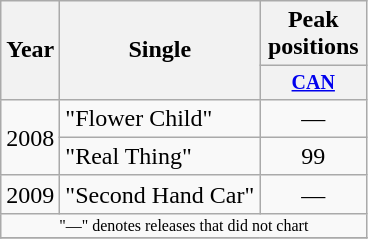<table class="wikitable" style="text-align:center;">
<tr>
<th rowspan="2">Year</th>
<th rowspan="2">Single</th>
<th>Peak positions</th>
</tr>
<tr style="font-size:smaller;">
<th width="65"><a href='#'>CAN</a></th>
</tr>
<tr>
<td rowspan="2">2008</td>
<td align="left">"Flower Child"</td>
<td>—</td>
</tr>
<tr>
<td align="left">"Real Thing"</td>
<td>99</td>
</tr>
<tr>
<td>2009</td>
<td align="left">"Second Hand Car"</td>
<td>—</td>
</tr>
<tr>
<td colspan="3" style="font-size:8pt">"—" denotes releases that did not chart</td>
</tr>
<tr>
</tr>
</table>
